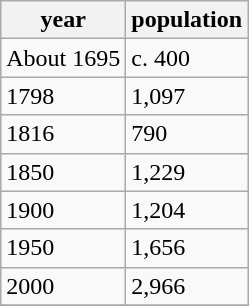<table class="wikitable">
<tr>
<th>year</th>
<th>population</th>
</tr>
<tr>
<td>About 1695</td>
<td>c. 400</td>
</tr>
<tr>
<td>1798</td>
<td>1,097</td>
</tr>
<tr>
<td>1816</td>
<td>790</td>
</tr>
<tr>
<td>1850</td>
<td>1,229</td>
</tr>
<tr>
<td>1900</td>
<td>1,204</td>
</tr>
<tr>
<td>1950</td>
<td>1,656</td>
</tr>
<tr>
<td>2000</td>
<td>2,966</td>
</tr>
<tr>
</tr>
</table>
